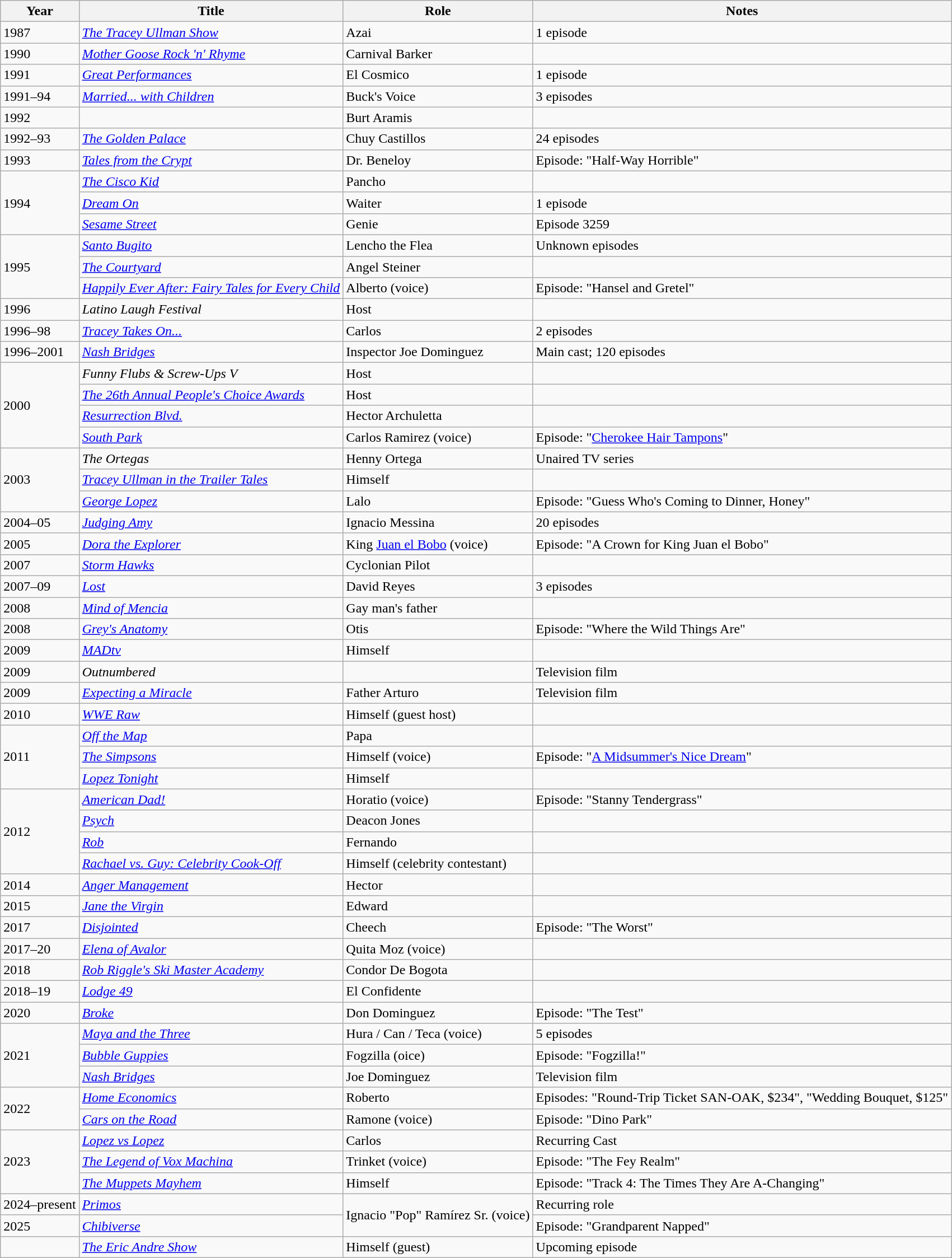<table class="wikitable sortable">
<tr>
<th>Year</th>
<th>Title</th>
<th>Role</th>
<th class="unsortable">Notes</th>
</tr>
<tr>
<td>1987</td>
<td><em><a href='#'>The Tracey Ullman Show</a></em></td>
<td>Azai</td>
<td>1 episode</td>
</tr>
<tr>
<td>1990</td>
<td><em><a href='#'>Mother Goose Rock 'n' Rhyme</a></em></td>
<td>Carnival Barker</td>
<td></td>
</tr>
<tr>
<td>1991</td>
<td><em><a href='#'>Great Performances</a></em></td>
<td>El Cosmico</td>
<td>1 episode</td>
</tr>
<tr>
<td>1991–94</td>
<td><em><a href='#'>Married... with Children</a></em></td>
<td>Buck's Voice</td>
<td>3 episodes</td>
</tr>
<tr>
<td>1992</td>
<td><em></em></td>
<td>Burt Aramis</td>
<td></td>
</tr>
<tr>
<td>1992–93</td>
<td><em><a href='#'>The Golden Palace</a></em></td>
<td>Chuy Castillos</td>
<td>24 episodes</td>
</tr>
<tr>
<td>1993</td>
<td><em><a href='#'>Tales from the Crypt</a></em></td>
<td>Dr. Beneloy</td>
<td>Episode: "Half-Way Horrible"</td>
</tr>
<tr>
<td rowspan="3">1994</td>
<td><em><a href='#'>The Cisco Kid</a></em></td>
<td>Pancho</td>
<td></td>
</tr>
<tr>
<td><em><a href='#'>Dream On</a></em></td>
<td>Waiter</td>
<td>1 episode</td>
</tr>
<tr>
<td><em><a href='#'>Sesame Street</a></em></td>
<td>Genie</td>
<td>Episode 3259</td>
</tr>
<tr>
<td rowspan="3">1995</td>
<td><em><a href='#'>Santo Bugito</a></em></td>
<td>Lencho the Flea</td>
<td>Unknown episodes</td>
</tr>
<tr>
<td><em><a href='#'>The Courtyard</a></em></td>
<td>Angel Steiner</td>
<td></td>
</tr>
<tr>
<td><em><a href='#'>Happily Ever After: Fairy Tales for Every Child</a></em></td>
<td>Alberto (voice)</td>
<td>Episode: "Hansel and Gretel"</td>
</tr>
<tr>
<td>1996</td>
<td><em>Latino Laugh Festival</em></td>
<td>Host</td>
<td></td>
</tr>
<tr>
<td>1996–98</td>
<td><em><a href='#'>Tracey Takes On...</a></em></td>
<td>Carlos</td>
<td>2 episodes</td>
</tr>
<tr>
<td>1996–2001</td>
<td><em><a href='#'>Nash Bridges</a></em></td>
<td>Inspector Joe Dominguez</td>
<td>Main cast; 120 episodes</td>
</tr>
<tr>
<td rowspan="4">2000</td>
<td><em>Funny Flubs & Screw-Ups V</em></td>
<td>Host</td>
<td></td>
</tr>
<tr>
<td><em><a href='#'>The 26th Annual People's Choice Awards</a></em></td>
<td>Host</td>
<td></td>
</tr>
<tr>
<td><em><a href='#'>Resurrection Blvd.</a></em></td>
<td>Hector Archuletta</td>
<td></td>
</tr>
<tr>
<td><em><a href='#'>South Park</a></em></td>
<td>Carlos Ramirez (voice)</td>
<td>Episode: "<a href='#'>Cherokee Hair Tampons</a>"</td>
</tr>
<tr>
<td rowspan="3">2003</td>
<td><em>The Ortegas</em></td>
<td>Henny Ortega</td>
<td>Unaired TV series</td>
</tr>
<tr>
<td><em><a href='#'>Tracey Ullman in the Trailer Tales</a></em></td>
<td>Himself</td>
<td></td>
</tr>
<tr>
<td><em><a href='#'>George Lopez</a></em></td>
<td>Lalo</td>
<td>Episode: "Guess Who's Coming to Dinner, Honey"</td>
</tr>
<tr>
<td>2004–05</td>
<td><em><a href='#'>Judging Amy</a></em></td>
<td>Ignacio Messina</td>
<td>20 episodes</td>
</tr>
<tr>
<td>2005</td>
<td><em><a href='#'>Dora the Explorer</a></em></td>
<td>King <a href='#'>Juan el Bobo</a> (voice)</td>
<td>Episode: "A Crown for King Juan el Bobo"</td>
</tr>
<tr>
<td>2007</td>
<td><em><a href='#'>Storm Hawks</a></em></td>
<td>Cyclonian Pilot</td>
<td></td>
</tr>
<tr>
<td>2007–09</td>
<td><em><a href='#'>Lost</a></em></td>
<td>David Reyes</td>
<td>3 episodes</td>
</tr>
<tr>
<td>2008</td>
<td><em><a href='#'>Mind of Mencia</a></em></td>
<td>Gay man's father</td>
<td></td>
</tr>
<tr>
<td>2008</td>
<td><em><a href='#'>Grey's Anatomy</a></em></td>
<td>Otis</td>
<td>Episode: "Where the Wild Things Are"</td>
</tr>
<tr>
<td>2009</td>
<td><em><a href='#'>MADtv</a></em></td>
<td>Himself</td>
<td></td>
</tr>
<tr>
<td>2009</td>
<td><em>Outnumbered</em></td>
<td></td>
<td>Television film</td>
</tr>
<tr>
<td>2009</td>
<td><em><a href='#'>Expecting a Miracle</a></em></td>
<td>Father Arturo</td>
<td>Television film</td>
</tr>
<tr>
<td>2010</td>
<td><em><a href='#'>WWE Raw</a></em></td>
<td>Himself (guest host)</td>
<td></td>
</tr>
<tr>
<td rowspan="3">2011</td>
<td><em><a href='#'>Off the Map</a></em></td>
<td>Papa</td>
<td></td>
</tr>
<tr>
<td><em><a href='#'>The Simpsons</a></em></td>
<td>Himself (voice)</td>
<td>Episode: "<a href='#'>A Midsummer's Nice Dream</a>"</td>
</tr>
<tr>
<td><em><a href='#'>Lopez Tonight</a></em></td>
<td>Himself</td>
<td></td>
</tr>
<tr>
<td rowspan="4">2012</td>
<td><em><a href='#'>American Dad!</a></em></td>
<td>Horatio (voice)</td>
<td>Episode: "Stanny Tendergrass"</td>
</tr>
<tr>
<td><em><a href='#'>Psych</a></em></td>
<td>Deacon Jones</td>
<td></td>
</tr>
<tr>
<td><em><a href='#'>Rob</a></em></td>
<td>Fernando</td>
<td></td>
</tr>
<tr>
<td><em><a href='#'>Rachael vs. Guy: Celebrity Cook-Off</a></em></td>
<td>Himself (celebrity contestant)</td>
<td></td>
</tr>
<tr>
<td>2014</td>
<td><em><a href='#'>Anger Management</a></em></td>
<td>Hector</td>
<td></td>
</tr>
<tr>
<td>2015</td>
<td><em><a href='#'>Jane the Virgin</a></em></td>
<td>Edward</td>
<td></td>
</tr>
<tr>
<td>2017</td>
<td><em><a href='#'>Disjointed</a></em></td>
<td>Cheech</td>
<td>Episode: "The Worst"</td>
</tr>
<tr>
<td>2017–20</td>
<td><em><a href='#'>Elena of Avalor</a></em></td>
<td>Quita Moz (voice)</td>
<td></td>
</tr>
<tr>
<td>2018</td>
<td><em><a href='#'>Rob Riggle's Ski Master Academy</a></em></td>
<td>Condor De Bogota</td>
<td></td>
</tr>
<tr>
<td>2018–19</td>
<td><em><a href='#'>Lodge 49</a></em></td>
<td>El Confidente</td>
<td></td>
</tr>
<tr>
<td>2020</td>
<td><em><a href='#'>Broke</a></em></td>
<td>Don Dominguez</td>
<td>Episode: "The Test"</td>
</tr>
<tr>
<td rowspan="3">2021</td>
<td><em><a href='#'>Maya and the Three</a></em></td>
<td>Hura / Can / Teca (voice)</td>
<td>5 episodes</td>
</tr>
<tr>
<td><em><a href='#'>Bubble Guppies</a></em></td>
<td>Fogzilla (oice)</td>
<td>Episode: "Fogzilla!"</td>
</tr>
<tr>
<td><em><a href='#'>Nash Bridges</a></em></td>
<td>Joe Dominguez</td>
<td>Television film</td>
</tr>
<tr>
<td rowspan="2">2022</td>
<td><em><a href='#'>Home Economics</a></em></td>
<td>Roberto</td>
<td>Episodes: "Round-Trip Ticket SAN-OAK, $234", "Wedding Bouquet, $125"</td>
</tr>
<tr>
<td><em><a href='#'>Cars on the Road</a></em></td>
<td>Ramone (voice)</td>
<td>Episode: "Dino Park"</td>
</tr>
<tr>
<td rowspan="3">2023</td>
<td><em><a href='#'>Lopez vs Lopez</a></em></td>
<td>Carlos</td>
<td>Recurring Cast</td>
</tr>
<tr>
<td><em><a href='#'>The Legend of Vox Machina</a></em></td>
<td>Trinket (voice)</td>
<td>Episode: "The Fey Realm"</td>
</tr>
<tr>
<td><em><a href='#'>The Muppets Mayhem</a></em></td>
<td>Himself</td>
<td>Episode: "Track 4: The Times They Are A-Changing"</td>
</tr>
<tr>
<td>2024–present</td>
<td><em><a href='#'>Primos</a></em></td>
<td rowspan="2">Ignacio "Pop" Ramírez Sr. (voice)</td>
<td>Recurring role</td>
</tr>
<tr>
<td>2025</td>
<td><em><a href='#'>Chibiverse</a></em></td>
<td>Episode: "Grandparent Napped"</td>
</tr>
<tr>
<td></td>
<td><em><a href='#'>The Eric Andre Show</a></em></td>
<td>Himself (guest)</td>
<td>Upcoming episode</td>
</tr>
</table>
